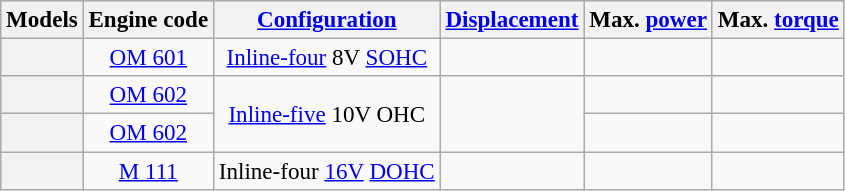<table class="wikitable" style="text-align:center; font-size:96%;">
<tr style="background:#dcdcdc; text-align:center; vertical-align:middle;">
<th>Models</th>
<th>Engine code</th>
<th><a href='#'>Configuration</a></th>
<th><a href='#'>Displacement</a></th>
<th>Max. <a href='#'>power</a></th>
<th>Max. <a href='#'>torque</a></th>
</tr>
<tr>
<th></th>
<td><a href='#'>OM 601</a></td>
<td><a href='#'>Inline-four</a> 8V <a href='#'>SOHC</a></td>
<td></td>
<td></td>
<td></td>
</tr>
<tr>
<th></th>
<td><a href='#'>OM 602</a></td>
<td rowspan="2"><a href='#'>Inline-five</a> 10V OHC</td>
<td rowspan="2"></td>
<td></td>
<td></td>
</tr>
<tr>
<th></th>
<td><a href='#'>OM 602</a></td>
<td></td>
<td></td>
</tr>
<tr>
<th></th>
<td><a href='#'>M 111</a></td>
<td>Inline-four <a href='#'>16V</a> <a href='#'>DOHC</a></td>
<td></td>
<td></td>
<td></td>
</tr>
</table>
